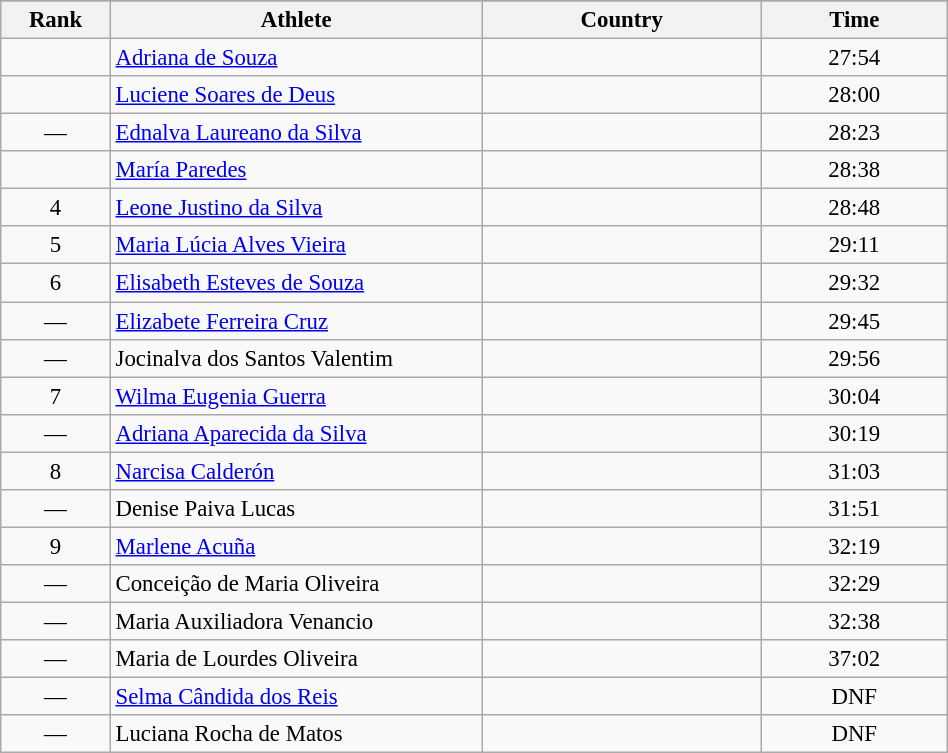<table class="wikitable sortable" style=" text-align:center; font-size:95%;" width="50%">
<tr>
</tr>
<tr>
<th width=5%>Rank</th>
<th width=20%>Athlete</th>
<th width=15%>Country</th>
<th width=10%>Time</th>
</tr>
<tr>
<td align=center></td>
<td align=left><a href='#'>Adriana de Souza</a></td>
<td align=left></td>
<td>27:54</td>
</tr>
<tr>
<td align=center></td>
<td align=left><a href='#'>Luciene Soares de Deus</a></td>
<td align=left></td>
<td>28:00</td>
</tr>
<tr>
<td align=center>—</td>
<td align=left><a href='#'>Ednalva Laureano da Silva</a></td>
<td align=left></td>
<td>28:23</td>
</tr>
<tr>
<td align=center></td>
<td align=left><a href='#'>María Paredes</a></td>
<td align=left></td>
<td>28:38</td>
</tr>
<tr>
<td align=center>4</td>
<td align=left><a href='#'>Leone Justino da Silva</a></td>
<td align=left></td>
<td>28:48</td>
</tr>
<tr>
<td align=center>5</td>
<td align=left><a href='#'>Maria Lúcia Alves Vieira</a></td>
<td align=left></td>
<td>29:11</td>
</tr>
<tr>
<td align=center>6</td>
<td align=left><a href='#'>Elisabeth Esteves de Souza</a></td>
<td align=left></td>
<td>29:32</td>
</tr>
<tr>
<td align=center>—</td>
<td align=left><a href='#'>Elizabete Ferreira Cruz</a></td>
<td align=left></td>
<td>29:45</td>
</tr>
<tr>
<td align=center>—</td>
<td align=left>Jocinalva dos Santos Valentim</td>
<td align=left></td>
<td>29:56</td>
</tr>
<tr>
<td align=center>7</td>
<td align=left><a href='#'>Wilma Eugenia Guerra</a></td>
<td align=left></td>
<td>30:04</td>
</tr>
<tr>
<td align=center>—</td>
<td align=left><a href='#'>Adriana Aparecida da Silva</a></td>
<td align=left></td>
<td>30:19</td>
</tr>
<tr>
<td align=center>8</td>
<td align=left><a href='#'>Narcisa Calderón</a></td>
<td align=left></td>
<td>31:03</td>
</tr>
<tr>
<td align=center>—</td>
<td align=left>Denise Paiva Lucas</td>
<td align=left></td>
<td>31:51</td>
</tr>
<tr>
<td align=center>9</td>
<td align=left><a href='#'>Marlene Acuña</a></td>
<td align=left></td>
<td>32:19</td>
</tr>
<tr>
<td align=center>—</td>
<td align=left>Conceição de Maria Oliveira</td>
<td align=left></td>
<td>32:29</td>
</tr>
<tr>
<td align=center>—</td>
<td align=left>Maria Auxiliadora Venancio</td>
<td align=left></td>
<td>32:38</td>
</tr>
<tr>
<td align=center>—</td>
<td align=left>Maria de Lourdes Oliveira</td>
<td align=left></td>
<td>37:02</td>
</tr>
<tr>
<td align=center>—</td>
<td align=left><a href='#'>Selma Cândida dos Reis</a></td>
<td align=left></td>
<td>DNF</td>
</tr>
<tr>
<td align=center>—</td>
<td align=left>Luciana Rocha de Matos</td>
<td align=left></td>
<td>DNF</td>
</tr>
</table>
